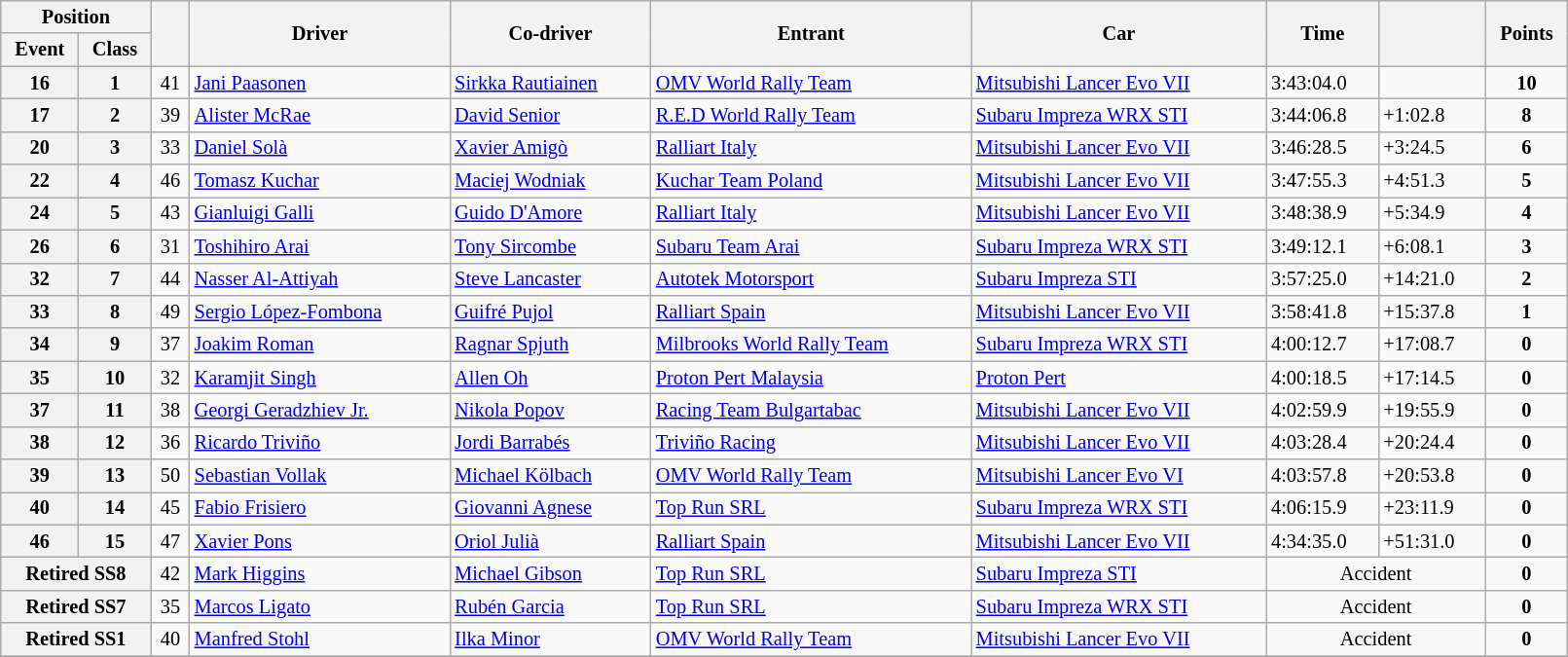<table class="wikitable" width=85% style="font-size: 85%;">
<tr>
<th colspan="2">Position</th>
<th rowspan="2"></th>
<th rowspan="2">Driver</th>
<th rowspan="2">Co-driver</th>
<th rowspan="2">Entrant</th>
<th rowspan="2">Car</th>
<th rowspan="2">Time</th>
<th rowspan="2"></th>
<th rowspan="2">Points</th>
</tr>
<tr>
<th>Event</th>
<th>Class</th>
</tr>
<tr>
<th>16</th>
<th>1</th>
<td align="center">41</td>
<td> <a href='#'>Jani Paasonen</a></td>
<td> <a href='#'>Sirkka Rautiainen</a></td>
<td> <a href='#'>OMV World Rally Team</a></td>
<td><a href='#'>Mitsubishi Lancer Evo VII</a></td>
<td>3:43:04.0</td>
<td></td>
<td align="center"><strong>10</strong></td>
</tr>
<tr>
<th>17</th>
<th>2</th>
<td align="center">39</td>
<td> <a href='#'>Alister McRae</a></td>
<td> <a href='#'>David Senior</a></td>
<td> <a href='#'>R.E.D World Rally Team</a></td>
<td><a href='#'>Subaru Impreza WRX STI</a></td>
<td>3:44:06.8</td>
<td>+1:02.8</td>
<td align="center"><strong>8</strong></td>
</tr>
<tr>
<th>20</th>
<th>3</th>
<td align="center">33</td>
<td> <a href='#'>Daniel Solà</a></td>
<td> <a href='#'>Xavier Amigò</a></td>
<td> <a href='#'>Ralliart Italy</a></td>
<td><a href='#'>Mitsubishi Lancer Evo VII</a></td>
<td>3:46:28.5</td>
<td>+3:24.5</td>
<td align="center"><strong>6</strong></td>
</tr>
<tr>
<th>22</th>
<th>4</th>
<td align="center">46</td>
<td> <a href='#'>Tomasz Kuchar</a></td>
<td> <a href='#'>Maciej Wodniak</a></td>
<td> <a href='#'>Kuchar Team Poland</a></td>
<td><a href='#'>Mitsubishi Lancer Evo VII</a></td>
<td>3:47:55.3</td>
<td>+4:51.3</td>
<td align="center"><strong>5</strong></td>
</tr>
<tr>
<th>24</th>
<th>5</th>
<td align="center">43</td>
<td> <a href='#'>Gianluigi Galli</a></td>
<td> <a href='#'>Guido D'Amore</a></td>
<td> <a href='#'>Ralliart Italy</a></td>
<td><a href='#'>Mitsubishi Lancer Evo VII</a></td>
<td>3:48:38.9</td>
<td>+5:34.9</td>
<td align="center"><strong>4</strong></td>
</tr>
<tr>
<th>26</th>
<th>6</th>
<td align="center">31</td>
<td> <a href='#'>Toshihiro Arai</a></td>
<td> <a href='#'>Tony Sircombe</a></td>
<td> <a href='#'>Subaru Team Arai</a></td>
<td><a href='#'>Subaru Impreza WRX STI</a></td>
<td>3:49:12.1</td>
<td>+6:08.1</td>
<td align="center"><strong>3</strong></td>
</tr>
<tr>
<th>32</th>
<th>7</th>
<td align="center">44</td>
<td> <a href='#'>Nasser Al-Attiyah</a></td>
<td> <a href='#'>Steve Lancaster</a></td>
<td> <a href='#'>Autotek Motorsport</a></td>
<td><a href='#'>Subaru Impreza STI</a></td>
<td>3:57:25.0</td>
<td>+14:21.0</td>
<td align="center"><strong>2</strong></td>
</tr>
<tr>
<th>33</th>
<th>8</th>
<td align="center">49</td>
<td> <a href='#'>Sergio López-Fombona</a></td>
<td> <a href='#'>Guifré Pujol</a></td>
<td> <a href='#'>Ralliart Spain</a></td>
<td><a href='#'>Mitsubishi Lancer Evo VII</a></td>
<td>3:58:41.8</td>
<td>+15:37.8</td>
<td align="center"><strong>1</strong></td>
</tr>
<tr>
<th>34</th>
<th>9</th>
<td align="center">37</td>
<td> <a href='#'>Joakim Roman</a></td>
<td> <a href='#'>Ragnar Spjuth</a></td>
<td> <a href='#'>Milbrooks World Rally Team</a></td>
<td><a href='#'>Subaru Impreza WRX STI</a></td>
<td>4:00:12.7</td>
<td>+17:08.7</td>
<td align="center"><strong>0</strong></td>
</tr>
<tr>
<th>35</th>
<th>10</th>
<td align="center">32</td>
<td> <a href='#'>Karamjit Singh</a></td>
<td> <a href='#'>Allen Oh</a></td>
<td> <a href='#'>Proton Pert Malaysia</a></td>
<td><a href='#'>Proton Pert</a></td>
<td>4:00:18.5</td>
<td>+17:14.5</td>
<td align="center"><strong>0</strong></td>
</tr>
<tr>
<th>37</th>
<th>11</th>
<td align="center">38</td>
<td> <a href='#'>Georgi Geradzhiev Jr.</a></td>
<td> <a href='#'>Nikola Popov</a></td>
<td> <a href='#'>Racing Team Bulgartabac</a></td>
<td><a href='#'>Mitsubishi Lancer Evo VII</a></td>
<td>4:02:59.9</td>
<td>+19:55.9</td>
<td align="center"><strong>0</strong></td>
</tr>
<tr>
<th>38</th>
<th>12</th>
<td align="center">36</td>
<td> <a href='#'>Ricardo Triviño</a></td>
<td> <a href='#'>Jordi Barrabés</a></td>
<td> <a href='#'>Triviño Racing</a></td>
<td><a href='#'>Mitsubishi Lancer Evo VII</a></td>
<td>4:03:28.4</td>
<td>+20:24.4</td>
<td align="center"><strong>0</strong></td>
</tr>
<tr>
<th>39</th>
<th>13</th>
<td align="center">50</td>
<td> <a href='#'>Sebastian Vollak</a></td>
<td> <a href='#'>Michael Kölbach</a></td>
<td> <a href='#'>OMV World Rally Team</a></td>
<td><a href='#'>Mitsubishi Lancer Evo VI</a></td>
<td>4:03:57.8</td>
<td>+20:53.8</td>
<td align="center"><strong>0</strong></td>
</tr>
<tr>
<th>40</th>
<th>14</th>
<td align="center">45</td>
<td> <a href='#'>Fabio Frisiero</a></td>
<td> <a href='#'>Giovanni Agnese</a></td>
<td> <a href='#'>Top Run SRL</a></td>
<td><a href='#'>Subaru Impreza WRX STI</a></td>
<td>4:06:15.9</td>
<td>+23:11.9</td>
<td align="center"><strong>0</strong></td>
</tr>
<tr>
<th>46</th>
<th>15</th>
<td align="center">47</td>
<td> <a href='#'>Xavier Pons</a></td>
<td> <a href='#'>Oriol Julià</a></td>
<td> <a href='#'>Ralliart Spain</a></td>
<td><a href='#'>Mitsubishi Lancer Evo VII</a></td>
<td>4:34:35.0</td>
<td>+51:31.0</td>
<td align="center"><strong>0</strong></td>
</tr>
<tr>
<th colspan="2">Retired SS8</th>
<td align="center">42</td>
<td> <a href='#'>Mark Higgins</a></td>
<td> <a href='#'>Michael Gibson</a></td>
<td> <a href='#'>Top Run SRL</a></td>
<td><a href='#'>Subaru Impreza STI</a></td>
<td align="center" colspan="2">Accident</td>
<td align="center"><strong>0</strong></td>
</tr>
<tr>
<th colspan="2">Retired SS7</th>
<td align="center">35</td>
<td> <a href='#'>Marcos Ligato</a></td>
<td> <a href='#'>Rubén Garcia</a></td>
<td> <a href='#'>Top Run SRL</a></td>
<td><a href='#'>Subaru Impreza WRX STI</a></td>
<td align="center" colspan="2">Accident</td>
<td align="center"><strong>0</strong></td>
</tr>
<tr>
<th colspan="2">Retired SS1</th>
<td align="center">40</td>
<td> <a href='#'>Manfred Stohl</a></td>
<td> <a href='#'>Ilka Minor</a></td>
<td> <a href='#'>OMV World Rally Team</a></td>
<td><a href='#'>Mitsubishi Lancer Evo VII</a></td>
<td align="center" colspan="2">Accident</td>
<td align="center"><strong>0</strong></td>
</tr>
<tr>
</tr>
</table>
